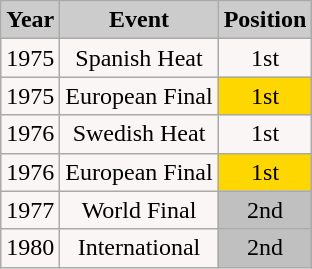<table class="wikitable" style="float:left;">
<tr>
<th style="background:#ccc; text-align:Center;">Year</th>
<th style="background:#ccc; text-align:Center;">Event</th>
<th style="background:#ccc; text-align:Center;">Position</th>
</tr>
<tr style="text-align:center; background:#faf6f6;">
<td>1975</td>
<td>Spanish Heat</td>
<td>1st</td>
</tr>
<tr style="text-align:center;">
<td style="background:#faf6f6;">1975</td>
<td style="background:#faf6f6;">European Final</td>
<td style="background:gold;">1st</td>
</tr>
<tr style="text-align:center; background:#faf6f6;">
<td>1976</td>
<td>Swedish Heat</td>
<td>1st</td>
</tr>
<tr style="text-align:center;">
<td style="background:#faf6f6;">1976</td>
<td style="background:#faf6f6;">European Final</td>
<td style="background:gold;">1st</td>
</tr>
<tr style="text-align:center;">
<td style="background:#faf6f6;">1977</td>
<td style="background:#faf6f6;">World Final</td>
<td style="background:silver;">2nd</td>
</tr>
<tr style="text-align:center;">
<td style="background:#faf6f6;">1980</td>
<td style="background:#faf6f6;">International</td>
<td style="background:silver;">2nd</td>
</tr>
</table>
